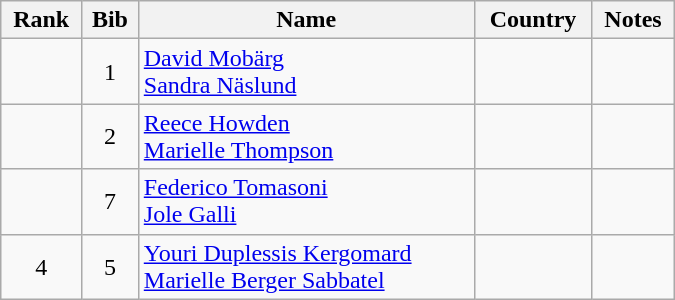<table class="wikitable" style="text-align:center; width:450px">
<tr>
<th>Rank</th>
<th>Bib</th>
<th>Name</th>
<th>Country</th>
<th>Notes</th>
</tr>
<tr>
<td></td>
<td>1</td>
<td align=left><a href='#'>David Mobärg</a><br><a href='#'>Sandra Näslund</a></td>
<td align=left></td>
<td></td>
</tr>
<tr>
<td></td>
<td>2</td>
<td align=left><a href='#'>Reece Howden</a><br><a href='#'>Marielle Thompson</a></td>
<td align=left></td>
<td></td>
</tr>
<tr>
<td></td>
<td>7</td>
<td align=left><a href='#'>Federico Tomasoni</a><br><a href='#'>Jole Galli</a></td>
<td align=left></td>
<td></td>
</tr>
<tr>
<td>4</td>
<td>5</td>
<td align=left><a href='#'>Youri Duplessis Kergomard</a><br><a href='#'>Marielle Berger Sabbatel</a></td>
<td align=left></td>
<td></td>
</tr>
</table>
